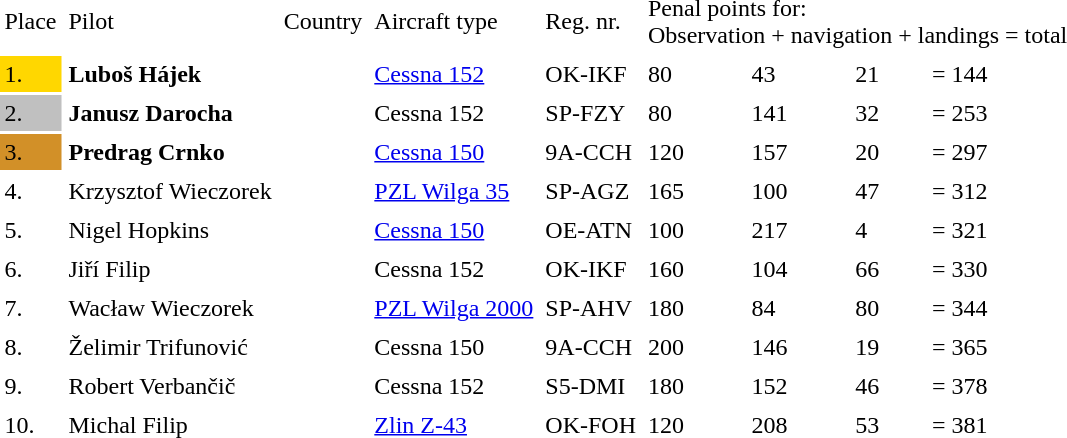<table cellpadding="3">
<tr>
<td>Place</td>
<td>Pilot</td>
<td>Country</td>
<td>Aircraft type</td>
<td>Reg. nr.</td>
<td colspan=4>Penal points for: <br>Observation + navigation + landings = total</td>
</tr>
<tr>
<td bgcolor=gold>1.</td>
<td><strong>Luboš Hájek</strong></td>
<td></td>
<td><a href='#'>Cessna 152</a></td>
<td>OK-IKF</td>
<td>80</td>
<td>43</td>
<td>21</td>
<td>= 144</td>
</tr>
<tr>
<td bgcolor=silver>2.</td>
<td><strong>Janusz Darocha</strong></td>
<td></td>
<td>Cessna 152</td>
<td>SP-FZY</td>
<td>80</td>
<td>141</td>
<td>32</td>
<td>= 253</td>
</tr>
<tr>
<td bgcolor=#D29028>3.</td>
<td><strong>Predrag Crnko </strong></td>
<td></td>
<td><a href='#'>Cessna 150</a></td>
<td>9A-CCH</td>
<td>120</td>
<td>157</td>
<td>20</td>
<td>= 297</td>
</tr>
<tr>
<td>4.</td>
<td>Krzysztof Wieczorek</td>
<td></td>
<td><a href='#'>PZL Wilga 35</a></td>
<td>SP-AGZ</td>
<td>165</td>
<td>100</td>
<td>47</td>
<td>= 312</td>
</tr>
<tr>
<td>5.</td>
<td>Nigel Hopkins</td>
<td></td>
<td><a href='#'>Cessna 150</a></td>
<td>OE-ATN</td>
<td>100</td>
<td>217</td>
<td>4</td>
<td>= 321</td>
</tr>
<tr>
<td>6.</td>
<td>Jiří Filip</td>
<td></td>
<td>Cessna 152</td>
<td>OK-IKF</td>
<td>160</td>
<td>104</td>
<td>66</td>
<td>= 330</td>
</tr>
<tr>
<td>7.</td>
<td>Wacław Wieczorek</td>
<td></td>
<td><a href='#'>PZL Wilga 2000</a></td>
<td>SP-AHV</td>
<td>180</td>
<td>84</td>
<td>80</td>
<td>= 344</td>
</tr>
<tr>
<td>8.</td>
<td>Želimir Trifunović</td>
<td></td>
<td>Cessna 150</td>
<td>9A-CCH</td>
<td>200</td>
<td>146</td>
<td>19</td>
<td>= 365</td>
</tr>
<tr>
<td>9.</td>
<td>Robert Verbančič</td>
<td></td>
<td>Cessna 152</td>
<td>S5-DMI</td>
<td>180</td>
<td>152</td>
<td>46</td>
<td>= 378</td>
</tr>
<tr>
<td>10.</td>
<td>Michal Filip</td>
<td></td>
<td><a href='#'>Zlin Z-43</a></td>
<td>OK-FOH</td>
<td>120</td>
<td>208</td>
<td>53</td>
<td>= 381</td>
</tr>
</table>
